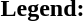<table class="toccolours" style="font-size:100%; white-space:nowrap;">
<tr>
<td><strong>Legend:</strong></td>
<td>      </td>
</tr>
<tr>
<td></td>
</tr>
<tr>
<td></td>
</tr>
<tr>
<td></td>
</tr>
</table>
